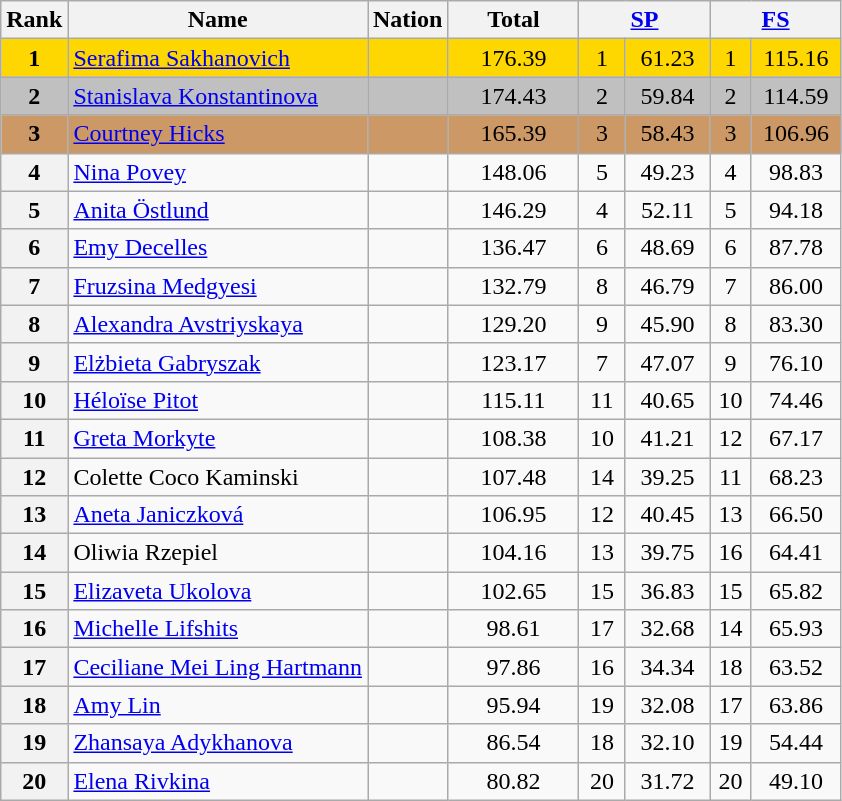<table class="wikitable sortable">
<tr>
<th>Rank</th>
<th>Name</th>
<th>Nation</th>
<th width="80px">Total</th>
<th colspan="2" width="80px"><a href='#'>SP</a></th>
<th colspan="2" width="80px"><a href='#'>FS</a></th>
</tr>
<tr bgcolor="gold">
<td align="center"><strong>1</strong></td>
<td><a href='#'>Serafima Sakhanovich</a></td>
<td></td>
<td align="center">176.39</td>
<td align="center">1</td>
<td align="center">61.23</td>
<td align="center">1</td>
<td align="center">115.16</td>
</tr>
<tr bgcolor="silver">
<td align="center"><strong>2</strong></td>
<td><a href='#'>Stanislava Konstantinova</a></td>
<td></td>
<td align="center">174.43</td>
<td align="center">2</td>
<td align="center">59.84</td>
<td align="center">2</td>
<td align="center">114.59</td>
</tr>
<tr bgcolor="cc9966">
<td align="center"><strong>3</strong></td>
<td><a href='#'>Courtney Hicks</a></td>
<td></td>
<td align="center">165.39</td>
<td align="center">3</td>
<td align="center">58.43</td>
<td align="center">3</td>
<td align="center">106.96</td>
</tr>
<tr>
<th>4</th>
<td><a href='#'>Nina Povey</a></td>
<td></td>
<td align="center">148.06</td>
<td align="center">5</td>
<td align="center">49.23</td>
<td align="center">4</td>
<td align="center">98.83</td>
</tr>
<tr>
<th>5</th>
<td><a href='#'>Anita Östlund</a></td>
<td></td>
<td align="center">146.29</td>
<td align="center">4</td>
<td align="center">52.11</td>
<td align="center">5</td>
<td align="center">94.18</td>
</tr>
<tr>
<th>6</th>
<td><a href='#'>Emy Decelles</a></td>
<td></td>
<td align="center">136.47</td>
<td align="center">6</td>
<td align="center">48.69</td>
<td align="center">6</td>
<td align="center">87.78</td>
</tr>
<tr>
<th>7</th>
<td><a href='#'>Fruzsina Medgyesi</a></td>
<td></td>
<td align="center">132.79</td>
<td align="center">8</td>
<td align="center">46.79</td>
<td align="center">7</td>
<td align="center">86.00</td>
</tr>
<tr>
<th>8</th>
<td><a href='#'>Alexandra Avstriyskaya</a></td>
<td></td>
<td align="center">129.20</td>
<td align="center">9</td>
<td align="center">45.90</td>
<td align="center">8</td>
<td align="center">83.30</td>
</tr>
<tr>
<th>9</th>
<td><a href='#'>Elżbieta Gabryszak</a></td>
<td></td>
<td align="center">123.17</td>
<td align="center">7</td>
<td align="center">47.07</td>
<td align="center">9</td>
<td align="center">76.10</td>
</tr>
<tr>
<th>10</th>
<td><a href='#'>Héloïse Pitot</a></td>
<td></td>
<td align="center">115.11</td>
<td align="center">11</td>
<td align="center">40.65</td>
<td align="center">10</td>
<td align="center">74.46</td>
</tr>
<tr>
<th>11</th>
<td><a href='#'>Greta Morkyte</a></td>
<td></td>
<td align="center">108.38</td>
<td align="center">10</td>
<td align="center">41.21</td>
<td align="center">12</td>
<td align="center">67.17</td>
</tr>
<tr>
<th>12</th>
<td>Colette Coco Kaminski</td>
<td></td>
<td align="center">107.48</td>
<td align="center">14</td>
<td align="center">39.25</td>
<td align="center">11</td>
<td align="center">68.23</td>
</tr>
<tr>
<th>13</th>
<td><a href='#'>Aneta Janiczková</a></td>
<td></td>
<td align="center">106.95</td>
<td align="center">12</td>
<td align="center">40.45</td>
<td align="center">13</td>
<td align="center">66.50</td>
</tr>
<tr>
<th>14</th>
<td>Oliwia Rzepiel</td>
<td></td>
<td align="center">104.16</td>
<td align="center">13</td>
<td align="center">39.75</td>
<td align="center">16</td>
<td align="center">64.41</td>
</tr>
<tr>
<th>15</th>
<td><a href='#'>Elizaveta Ukolova</a></td>
<td></td>
<td align="center">102.65</td>
<td align="center">15</td>
<td align="center">36.83</td>
<td align="center">15</td>
<td align="center">65.82</td>
</tr>
<tr>
<th>16</th>
<td><a href='#'>Michelle Lifshits</a></td>
<td></td>
<td align="center">98.61</td>
<td align="center">17</td>
<td align="center">32.68</td>
<td align="center">14</td>
<td align="center">65.93</td>
</tr>
<tr>
<th>17</th>
<td><a href='#'>Ceciliane Mei Ling Hartmann</a></td>
<td></td>
<td align="center">97.86</td>
<td align="center">16</td>
<td align="center">34.34</td>
<td align="center">18</td>
<td align="center">63.52</td>
</tr>
<tr>
<th>18</th>
<td><a href='#'>Amy Lin</a></td>
<td></td>
<td align="center">95.94</td>
<td align="center">19</td>
<td align="center">32.08</td>
<td align="center">17</td>
<td align="center">63.86</td>
</tr>
<tr>
<th>19</th>
<td><a href='#'>Zhansaya Adykhanova</a></td>
<td></td>
<td align="center">86.54</td>
<td align="center">18</td>
<td align="center">32.10</td>
<td align="center">19</td>
<td align="center">54.44</td>
</tr>
<tr>
<th>20</th>
<td><a href='#'>Elena Rivkina</a></td>
<td></td>
<td align="center">80.82</td>
<td align="center">20</td>
<td align="center">31.72</td>
<td align="center">20</td>
<td align="center">49.10</td>
</tr>
</table>
